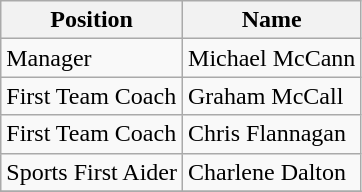<table class="wikitable">
<tr>
<th>Position</th>
<th>Name</th>
</tr>
<tr>
<td>Manager</td>
<td>Michael McCann</td>
</tr>
<tr>
<td>First Team Coach</td>
<td>Graham McCall</td>
</tr>
<tr>
<td>First Team Coach</td>
<td>Chris Flannagan</td>
</tr>
<tr>
<td>Sports First Aider</td>
<td>Charlene Dalton</td>
</tr>
<tr>
</tr>
</table>
